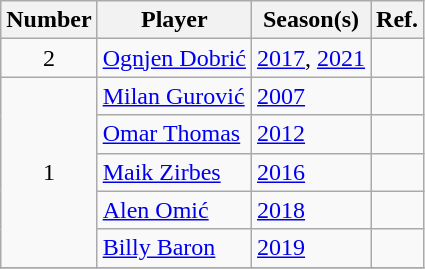<table class="wikitable">
<tr>
<th>Number</th>
<th>Player</th>
<th>Season(s)</th>
<th>Ref.</th>
</tr>
<tr>
<td style="text-align:center;">2</td>
<td> <a href='#'>Ognjen Dobrić</a></td>
<td><a href='#'>2017</a>, <a href='#'>2021</a></td>
<td style="text-align:center;"></td>
</tr>
<tr>
<td rowspan=5 style="text-align:center;">1</td>
<td> <a href='#'>Milan Gurović</a></td>
<td><a href='#'>2007</a></td>
<td></td>
</tr>
<tr>
<td> <a href='#'>Omar Thomas</a></td>
<td><a href='#'>2012</a></td>
<td></td>
</tr>
<tr>
<td> <a href='#'>Maik Zirbes</a></td>
<td><a href='#'>2016</a></td>
<td></td>
</tr>
<tr>
<td> <a href='#'>Alen Omić</a></td>
<td><a href='#'>2018</a></td>
<td></td>
</tr>
<tr>
<td> <a href='#'>Billy Baron</a></td>
<td><a href='#'>2019</a></td>
<td style="text-align:center;"></td>
</tr>
<tr>
</tr>
</table>
